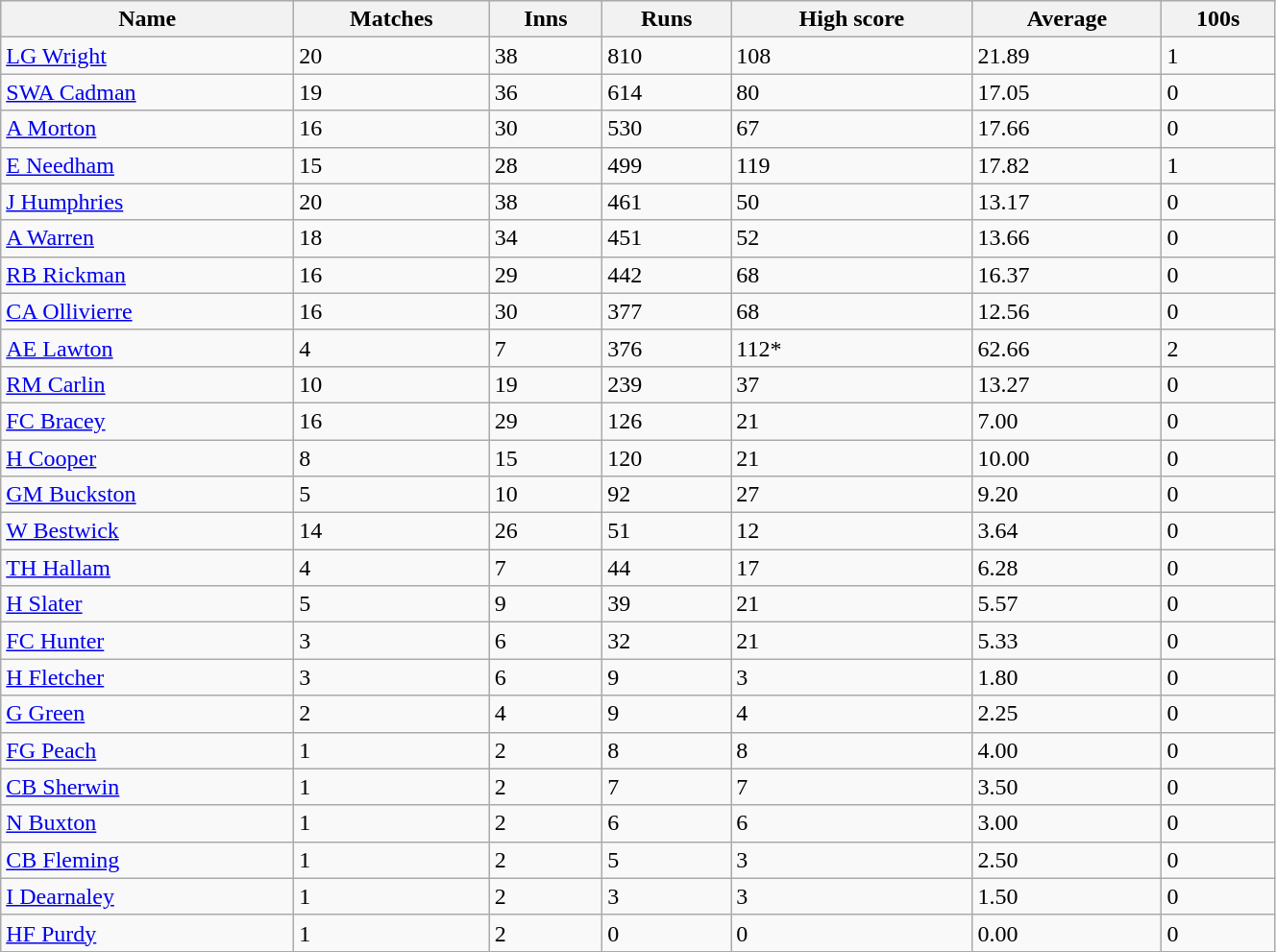<table class="wikitable sortable" width="70%">
<tr bgcolor="#efefef">
<th>Name</th>
<th>Matches</th>
<th>Inns</th>
<th>Runs</th>
<th>High score</th>
<th>Average</th>
<th>100s</th>
</tr>
<tr>
<td><a href='#'>LG Wright</a></td>
<td>20</td>
<td>38</td>
<td>810</td>
<td>108</td>
<td>21.89</td>
<td>1</td>
</tr>
<tr>
<td><a href='#'>SWA Cadman</a></td>
<td>19</td>
<td>36</td>
<td>614</td>
<td>80</td>
<td>17.05</td>
<td>0</td>
</tr>
<tr>
<td><a href='#'>A Morton</a></td>
<td>16</td>
<td>30</td>
<td>530</td>
<td>67</td>
<td>17.66</td>
<td>0</td>
</tr>
<tr>
<td><a href='#'>E Needham</a></td>
<td>15</td>
<td>28</td>
<td>499</td>
<td>119</td>
<td>17.82</td>
<td>1</td>
</tr>
<tr>
<td><a href='#'>J Humphries</a></td>
<td>20</td>
<td>38</td>
<td>461</td>
<td>50</td>
<td>13.17</td>
<td>0</td>
</tr>
<tr>
<td><a href='#'>A Warren</a></td>
<td>18</td>
<td>34</td>
<td>451</td>
<td>52</td>
<td>13.66</td>
<td>0</td>
</tr>
<tr>
<td><a href='#'>RB Rickman</a></td>
<td>16</td>
<td>29</td>
<td>442</td>
<td>68</td>
<td>16.37</td>
<td>0</td>
</tr>
<tr>
<td><a href='#'>CA Ollivierre</a></td>
<td>16</td>
<td>30</td>
<td>377</td>
<td>68</td>
<td>12.56</td>
<td>0</td>
</tr>
<tr>
<td><a href='#'>AE Lawton</a></td>
<td>4</td>
<td>7</td>
<td>376</td>
<td>112*</td>
<td>62.66</td>
<td>2</td>
</tr>
<tr>
<td><a href='#'>RM Carlin</a></td>
<td>10</td>
<td>19</td>
<td>239</td>
<td>37</td>
<td>13.27</td>
<td>0</td>
</tr>
<tr>
<td><a href='#'>FC Bracey</a></td>
<td>16</td>
<td>29</td>
<td>126</td>
<td>21</td>
<td>7.00</td>
<td>0</td>
</tr>
<tr>
<td><a href='#'>H Cooper</a></td>
<td>8</td>
<td>15</td>
<td>120</td>
<td>21</td>
<td>10.00</td>
<td>0</td>
</tr>
<tr>
<td><a href='#'>GM Buckston</a></td>
<td>5</td>
<td>10</td>
<td>92</td>
<td>27</td>
<td>9.20</td>
<td>0</td>
</tr>
<tr>
<td><a href='#'>W Bestwick</a></td>
<td>14</td>
<td>26</td>
<td>51</td>
<td>12</td>
<td>3.64</td>
<td>0</td>
</tr>
<tr>
<td><a href='#'>TH Hallam</a></td>
<td>4</td>
<td>7</td>
<td>44</td>
<td>17</td>
<td>6.28</td>
<td>0</td>
</tr>
<tr>
<td><a href='#'>H Slater</a></td>
<td>5</td>
<td>9</td>
<td>39</td>
<td>21</td>
<td>5.57</td>
<td>0</td>
</tr>
<tr>
<td><a href='#'>FC Hunter</a></td>
<td>3</td>
<td>6</td>
<td>32</td>
<td>21</td>
<td>5.33</td>
<td>0</td>
</tr>
<tr>
<td><a href='#'>H Fletcher</a></td>
<td>3</td>
<td>6</td>
<td>9</td>
<td>3</td>
<td>1.80</td>
<td>0</td>
</tr>
<tr>
<td><a href='#'>G Green</a></td>
<td>2</td>
<td>4</td>
<td>9</td>
<td>4</td>
<td>2.25</td>
<td>0</td>
</tr>
<tr>
<td><a href='#'>FG Peach</a></td>
<td>1</td>
<td>2</td>
<td>8</td>
<td>8</td>
<td>4.00</td>
<td>0</td>
</tr>
<tr>
<td><a href='#'>CB Sherwin</a></td>
<td>1</td>
<td>2</td>
<td>7</td>
<td>7</td>
<td>3.50</td>
<td>0</td>
</tr>
<tr>
<td><a href='#'>N Buxton</a></td>
<td>1</td>
<td>2</td>
<td>6</td>
<td>6</td>
<td>3.00</td>
<td>0</td>
</tr>
<tr>
<td><a href='#'>CB Fleming</a></td>
<td>1</td>
<td>2</td>
<td>5</td>
<td>3</td>
<td>2.50</td>
<td>0</td>
</tr>
<tr>
<td><a href='#'>I Dearnaley</a></td>
<td>1</td>
<td>2</td>
<td>3</td>
<td>3</td>
<td>1.50</td>
<td>0</td>
</tr>
<tr>
<td><a href='#'>HF Purdy</a></td>
<td>1</td>
<td>2</td>
<td>0</td>
<td>0</td>
<td>0.00</td>
<td>0</td>
</tr>
<tr>
</tr>
</table>
